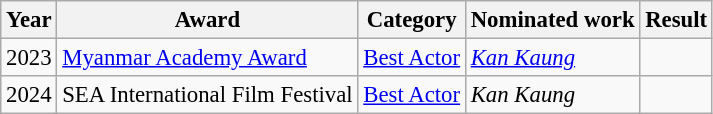<table class="wikitable" style="font-size: 95%">
<tr>
<th>Year</th>
<th>Award</th>
<th>Category</th>
<th>Nominated work</th>
<th>Result</th>
</tr>
<tr>
<td>2023</td>
<td><a href='#'>Myanmar Academy Award</a></td>
<td><a href='#'>Best Actor</a></td>
<td><em><a href='#'>Kan Kaung</a></em></td>
<td></td>
</tr>
<tr>
<td>2024</td>
<td>SEA International Film Festival</td>
<td><a href='#'>Best Actor</a></td>
<td><em>Kan Kaung</em></td>
<td></td>
</tr>
</table>
